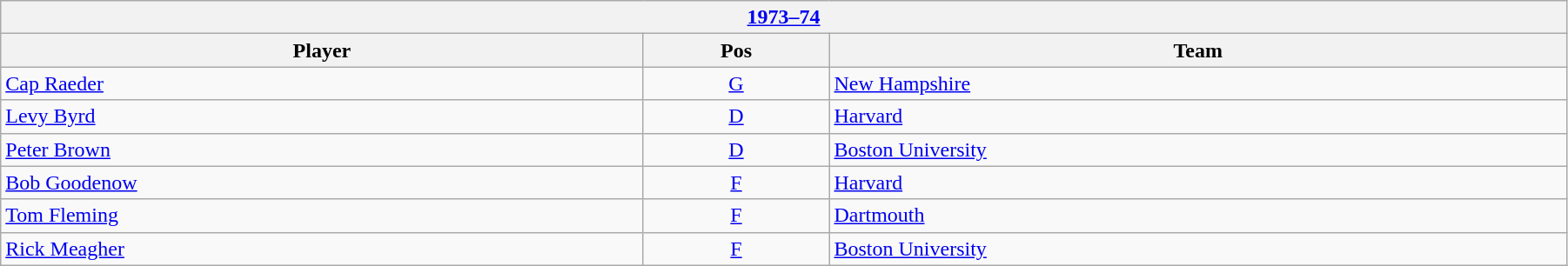<table class="wikitable" width=95%>
<tr>
<th colspan=3><a href='#'>1973–74</a></th>
</tr>
<tr>
<th>Player</th>
<th>Pos</th>
<th>Team</th>
</tr>
<tr>
<td><a href='#'>Cap Raeder</a></td>
<td align=center><a href='#'>G</a></td>
<td><a href='#'>New Hampshire</a></td>
</tr>
<tr>
<td><a href='#'>Levy Byrd</a></td>
<td align=center><a href='#'>D</a></td>
<td><a href='#'>Harvard</a></td>
</tr>
<tr>
<td><a href='#'>Peter Brown</a></td>
<td align=center><a href='#'>D</a></td>
<td><a href='#'>Boston University</a></td>
</tr>
<tr>
<td><a href='#'>Bob Goodenow</a></td>
<td align=center><a href='#'>F</a></td>
<td><a href='#'>Harvard</a></td>
</tr>
<tr>
<td><a href='#'>Tom Fleming</a></td>
<td align=center><a href='#'>F</a></td>
<td><a href='#'>Dartmouth</a></td>
</tr>
<tr>
<td><a href='#'>Rick Meagher</a></td>
<td align=center><a href='#'>F</a></td>
<td><a href='#'>Boston University</a></td>
</tr>
</table>
